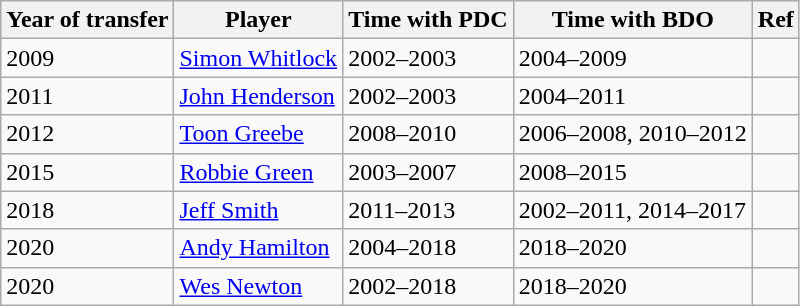<table class="wikitable">
<tr>
<th>Year of transfer</th>
<th>Player</th>
<th>Time with PDC</th>
<th>Time with BDO</th>
<th>Ref</th>
</tr>
<tr>
<td>2009</td>
<td> <a href='#'>Simon Whitlock</a></td>
<td>2002–2003</td>
<td>2004–2009</td>
<td></td>
</tr>
<tr>
<td>2011</td>
<td> <a href='#'>John Henderson</a></td>
<td>2002–2003</td>
<td>2004–2011</td>
<td></td>
</tr>
<tr>
<td>2012</td>
<td> <a href='#'>Toon Greebe</a></td>
<td>2008–2010</td>
<td>2006–2008, 2010–2012</td>
<td></td>
</tr>
<tr>
<td>2015</td>
<td> <a href='#'>Robbie Green</a></td>
<td>2003–2007</td>
<td>2008–2015</td>
<td></td>
</tr>
<tr>
<td>2018</td>
<td> <a href='#'>Jeff Smith</a></td>
<td>2011–2013</td>
<td>2002–2011, 2014–2017</td>
<td></td>
</tr>
<tr>
<td>2020</td>
<td> <a href='#'>Andy Hamilton</a></td>
<td>2004–2018</td>
<td>2018–2020</td>
<td></td>
</tr>
<tr>
<td>2020</td>
<td> <a href='#'>Wes Newton</a></td>
<td>2002–2018</td>
<td>2018–2020</td>
<td></td>
</tr>
</table>
